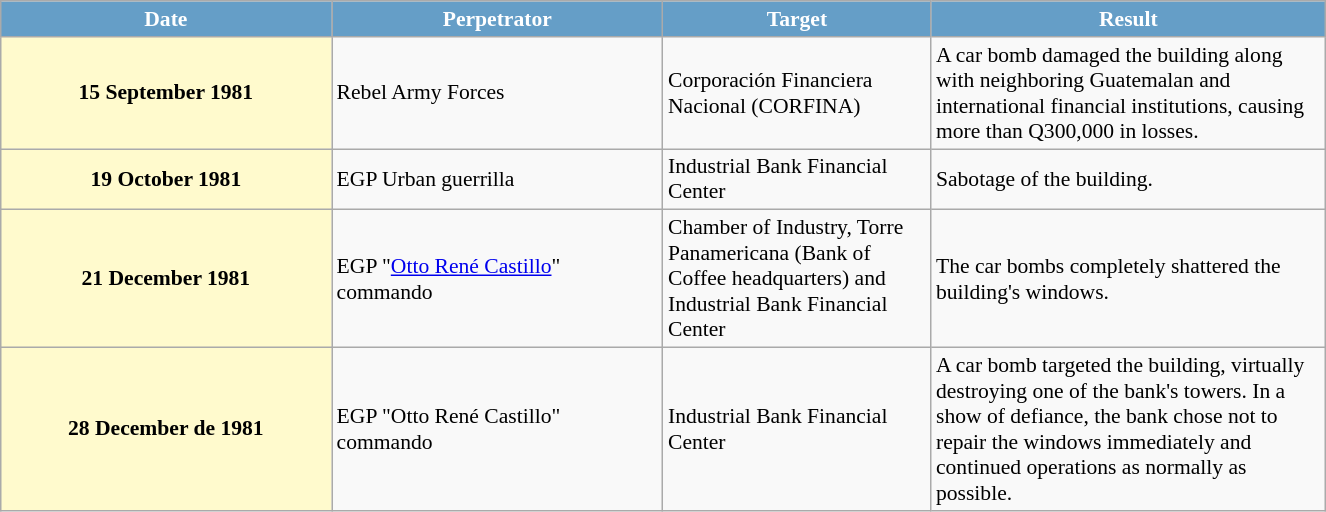<table class="wikitable sortable" style="margin: 1em auto; width:70%; font-size:90%;">
<tr style="color:white;">
<th style="background:#659ec7; width:25%;">Date</th>
<th style="background:#659ec7; width:25%;">Perpetrator</th>
<th style="background:#659ec7;">Target</th>
<th style="background:#659ec7;">Result</th>
</tr>
<tr>
<th style="background:lemonchiffon;">15 September 1981</th>
<td>Rebel Army Forces</td>
<td>Corporación Financiera Nacional (CORFINA)</td>
<td>A car bomb damaged the building along with neighboring Guatemalan and international financial institutions, causing more than Q300,000 in losses.</td>
</tr>
<tr>
<th style="background:lemonchiffon;">19 October 1981</th>
<td>EGP Urban guerrilla</td>
<td>Industrial Bank Financial Center</td>
<td>Sabotage of the building.</td>
</tr>
<tr>
<th style="background:lemonchiffon;">21 December 1981</th>
<td>EGP "<a href='#'>Otto René Castillo</a>" commando</td>
<td>Chamber of Industry, Torre Panamericana (Bank of Coffee headquarters) and Industrial Bank Financial Center</td>
<td>The car bombs completely shattered the building's windows.</td>
</tr>
<tr>
<th style="background:lemonchiffon;">28 December de 1981</th>
<td>EGP "Otto René Castillo" commando</td>
<td>Industrial Bank Financial Center</td>
<td>A car bomb targeted the building, virtually destroying one of the bank's towers. In a show of defiance, the bank chose not to repair the windows immediately and continued operations as normally as possible.</td>
</tr>
</table>
